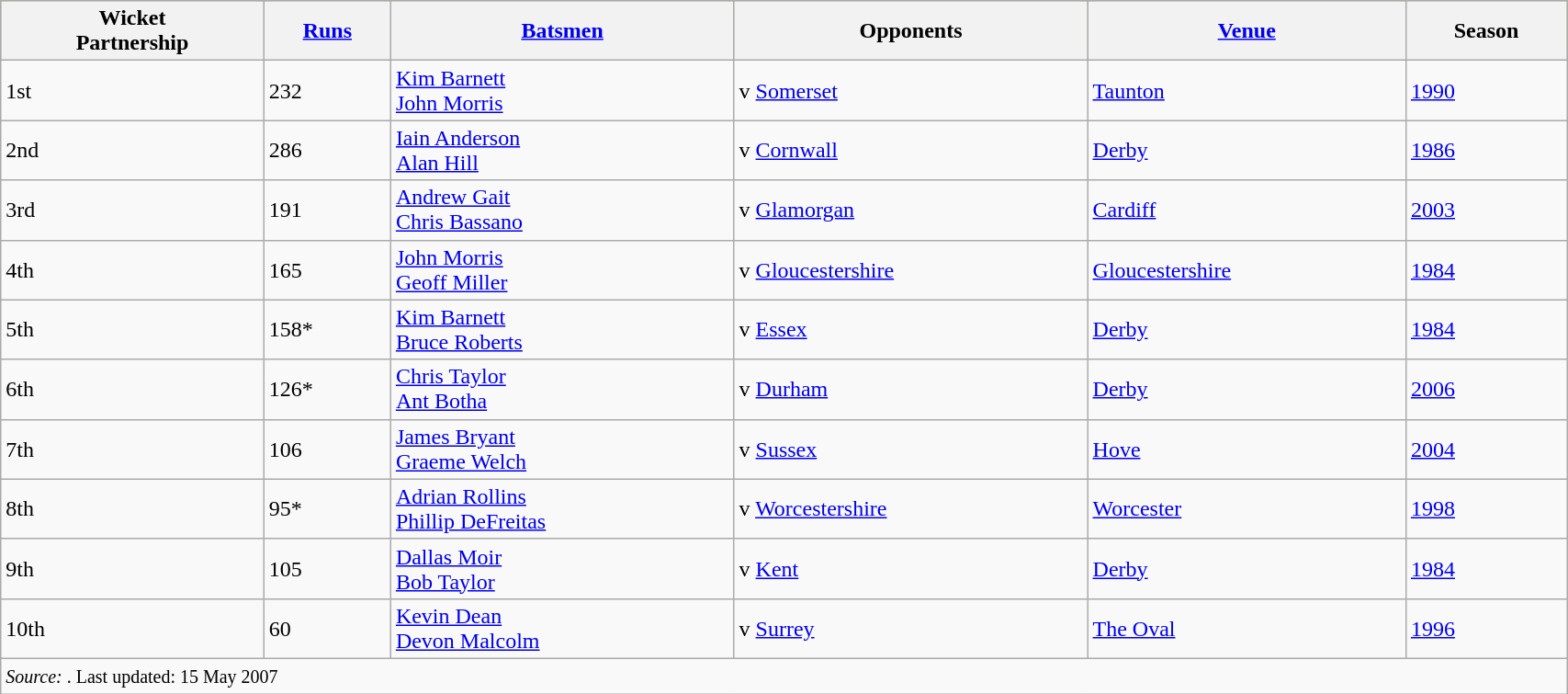<table class="wikitable" width=90%>
<tr bgcolor=#bdb76b>
<th>Wicket<br>Partnership</th>
<th><a href='#'>Runs</a></th>
<th><a href='#'>Batsmen</a></th>
<th>Opponents</th>
<th><a href='#'>Venue</a></th>
<th>Season</th>
</tr>
<tr>
<td>1st</td>
<td>232</td>
<td> <a href='#'>Kim Barnett</a><br> <a href='#'>John Morris</a></td>
<td>v <a href='#'>Somerset</a></td>
<td><a href='#'>Taunton</a></td>
<td><a href='#'>1990</a></td>
</tr>
<tr>
<td>2nd</td>
<td>286</td>
<td> <a href='#'>Iain Anderson</a><br> <a href='#'>Alan Hill</a></td>
<td>v <a href='#'>Cornwall</a></td>
<td><a href='#'>Derby</a></td>
<td><a href='#'>1986</a></td>
</tr>
<tr>
<td>3rd</td>
<td>191</td>
<td> <a href='#'>Andrew Gait</a><br> <a href='#'>Chris Bassano</a></td>
<td>v <a href='#'>Glamorgan</a></td>
<td><a href='#'>Cardiff</a></td>
<td><a href='#'>2003</a></td>
</tr>
<tr>
<td>4th</td>
<td>165</td>
<td> <a href='#'>John Morris</a><br> <a href='#'>Geoff Miller</a></td>
<td>v <a href='#'>Gloucestershire</a></td>
<td><a href='#'>Gloucestershire</a></td>
<td><a href='#'>1984</a></td>
</tr>
<tr>
<td>5th</td>
<td>158*</td>
<td> <a href='#'>Kim Barnett</a><br> <a href='#'>Bruce Roberts</a></td>
<td>v <a href='#'>Essex</a></td>
<td><a href='#'>Derby</a></td>
<td><a href='#'>1984</a></td>
</tr>
<tr )>
<td>6th</td>
<td>126*</td>
<td> <a href='#'>Chris Taylor</a><br> <a href='#'>Ant Botha</a></td>
<td>v <a href='#'>Durham</a></td>
<td><a href='#'>Derby</a></td>
<td><a href='#'>2006</a></td>
</tr>
<tr>
<td>7th</td>
<td>106</td>
<td> <a href='#'>James Bryant</a><br> <a href='#'>Graeme Welch</a></td>
<td>v <a href='#'>Sussex</a></td>
<td><a href='#'>Hove</a></td>
<td><a href='#'>2004</a></td>
</tr>
<tr>
<td>8th</td>
<td>95*</td>
<td> <a href='#'>Adrian Rollins</a><br> <a href='#'>Phillip DeFreitas</a></td>
<td>v <a href='#'>Worcestershire</a></td>
<td><a href='#'>Worcester</a></td>
<td><a href='#'>1998</a></td>
</tr>
<tr>
<td>9th</td>
<td>105</td>
<td> <a href='#'>Dallas Moir</a><br> <a href='#'>Bob Taylor</a></td>
<td>v <a href='#'>Kent</a></td>
<td><a href='#'>Derby</a></td>
<td><a href='#'>1984</a></td>
</tr>
<tr>
<td>10th</td>
<td>60</td>
<td> <a href='#'>Kevin Dean</a><br> <a href='#'>Devon Malcolm</a></td>
<td>v <a href='#'>Surrey</a></td>
<td><a href='#'>The Oval</a></td>
<td><a href='#'>1996</a></td>
</tr>
<tr>
<td colspan=6><small><em>Source: </em>. Last updated: 15 May 2007</small></td>
</tr>
</table>
